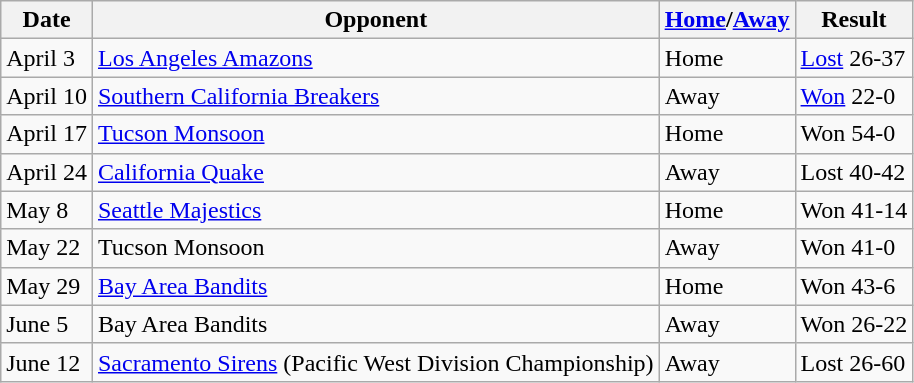<table class="wikitable">
<tr>
<th>Date</th>
<th>Opponent</th>
<th><a href='#'>Home</a>/<a href='#'>Away</a></th>
<th>Result</th>
</tr>
<tr>
<td>April 3</td>
<td><a href='#'>Los Angeles Amazons</a></td>
<td>Home</td>
<td><a href='#'>Lost</a> 26-37</td>
</tr>
<tr>
<td>April 10</td>
<td><a href='#'>Southern California Breakers</a></td>
<td>Away</td>
<td><a href='#'>Won</a> 22-0</td>
</tr>
<tr>
<td>April 17</td>
<td><a href='#'>Tucson Monsoon</a></td>
<td>Home</td>
<td>Won 54-0</td>
</tr>
<tr>
<td>April 24</td>
<td><a href='#'>California Quake</a></td>
<td>Away</td>
<td>Lost 40-42</td>
</tr>
<tr>
<td>May 8</td>
<td><a href='#'>Seattle Majestics</a></td>
<td>Home</td>
<td>Won 41-14</td>
</tr>
<tr>
<td>May 22</td>
<td>Tucson Monsoon</td>
<td>Away</td>
<td>Won 41-0</td>
</tr>
<tr>
<td>May 29</td>
<td><a href='#'>Bay Area Bandits</a></td>
<td>Home</td>
<td>Won 43-6</td>
</tr>
<tr>
<td>June 5</td>
<td>Bay Area Bandits</td>
<td>Away</td>
<td>Won 26-22</td>
</tr>
<tr>
<td>June 12</td>
<td><a href='#'>Sacramento Sirens</a> (Pacific West Division Championship)</td>
<td>Away</td>
<td>Lost 26-60</td>
</tr>
</table>
